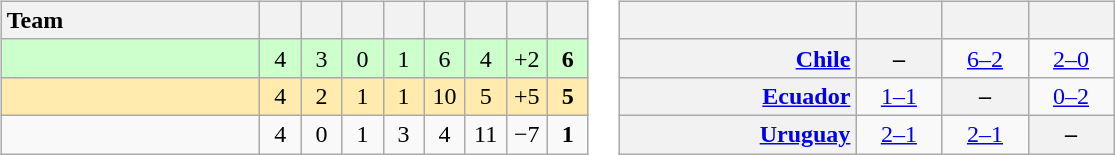<table>
<tr>
<td><br><table class="wikitable" style="text-align: center;">
<tr>
<th width=165 style="text-align:left;">Team</th>
<th width=20></th>
<th width=20></th>
<th width=20></th>
<th width=20></th>
<th width=20></th>
<th width=20></th>
<th width=20></th>
<th width=20></th>
</tr>
<tr style="background:#ccffcc;">
<td style="text-align:left;"></td>
<td>4</td>
<td>3</td>
<td>0</td>
<td>1</td>
<td>6</td>
<td>4</td>
<td>+2</td>
<td><strong>6</strong></td>
</tr>
<tr style="background:#ffebad;">
<td style="text-align:left;"></td>
<td>4</td>
<td>2</td>
<td>1</td>
<td>1</td>
<td>10</td>
<td>5</td>
<td>+5</td>
<td><strong>5</strong></td>
</tr>
<tr>
<td style="text-align:left;"></td>
<td>4</td>
<td>0</td>
<td>1</td>
<td>3</td>
<td>4</td>
<td>11</td>
<td>−7</td>
<td><strong>1</strong></td>
</tr>
</table>
</td>
<td><br><table class="wikitable" style="text-align:center">
<tr>
<th width="150"> </th>
<th width="50"></th>
<th width="50"></th>
<th width="50"></th>
</tr>
<tr>
<th style="text-align:right;"><a href='#'>Chile</a> </th>
<th>–</th>
<td title="Chile v Ecuador"><a href='#'>6–2</a></td>
<td title="Chile v Uruguay"><a href='#'>2–0</a></td>
</tr>
<tr>
<th style="text-align:right;"><a href='#'>Ecuador</a> </th>
<td title="Ecuador v Chile"><a href='#'>1–1</a></td>
<th>–</th>
<td title="Ecuador v Uruguay"><a href='#'>0–2</a></td>
</tr>
<tr>
<th style="text-align:right;"><a href='#'>Uruguay</a> </th>
<td title="Uruguay v Chile"><a href='#'>2–1</a></td>
<td title="Uruguay v Ecuador"><a href='#'>2–1</a></td>
<th>–</th>
</tr>
</table>
</td>
</tr>
</table>
